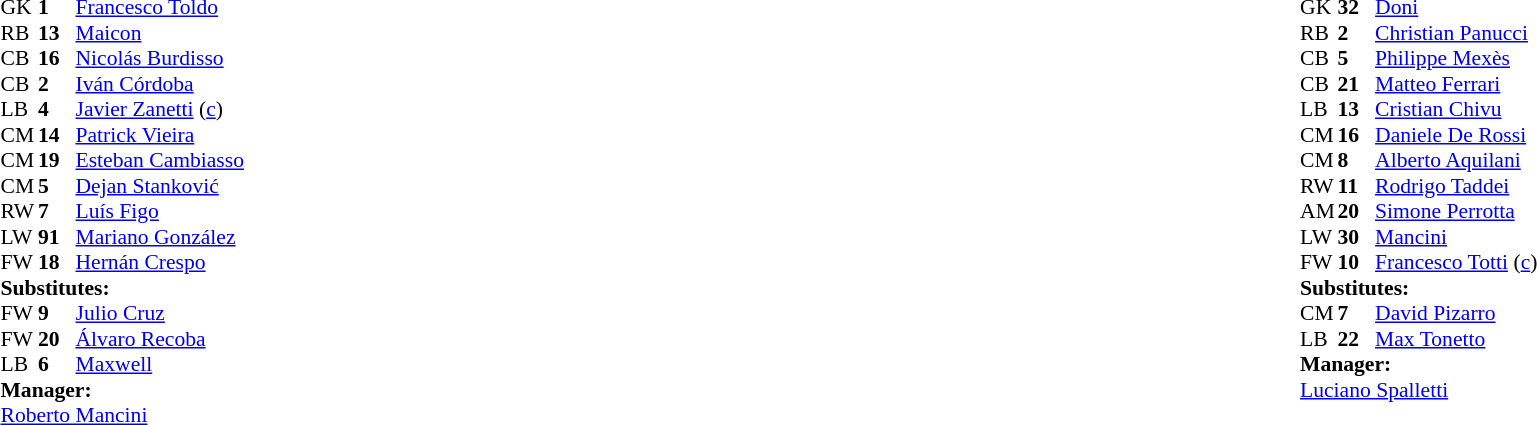<table width="100%">
<tr>
<td valign="top" width="50%"><br><table style="font-size: 90%" cellspacing="0" cellpadding="0">
<tr>
<td colspan="4"></td>
</tr>
<tr>
<th width="25"></th>
<th width="25"></th>
</tr>
<tr>
<td>GK</td>
<td><strong>1</strong></td>
<td> <a href='#'>Francesco Toldo</a></td>
<td></td>
</tr>
<tr>
<td>RB</td>
<td><strong>13</strong></td>
<td> <a href='#'>Maicon</a></td>
<td></td>
</tr>
<tr>
<td>CB</td>
<td><strong>16</strong></td>
<td> <a href='#'>Nicolás Burdisso</a></td>
</tr>
<tr>
<td>CB</td>
<td><strong>2</strong></td>
<td> <a href='#'>Iván Córdoba</a></td>
<td></td>
<td></td>
</tr>
<tr>
<td>LB</td>
<td><strong>4</strong></td>
<td> <a href='#'>Javier Zanetti</a> (<a href='#'>c</a>)</td>
<td></td>
</tr>
<tr>
<td>CM</td>
<td><strong>14</strong></td>
<td> <a href='#'>Patrick Vieira</a></td>
<td></td>
<td></td>
<td></td>
</tr>
<tr>
<td>CM</td>
<td><strong>19</strong></td>
<td> <a href='#'>Esteban Cambiasso</a></td>
<td></td>
<td></td>
</tr>
<tr>
<td>CM</td>
<td><strong>5</strong></td>
<td> <a href='#'>Dejan Stanković</a></td>
</tr>
<tr>
<td>RW</td>
<td><strong>7</strong></td>
<td> <a href='#'>Luís Figo</a></td>
<td></td>
<td></td>
<td></td>
</tr>
<tr>
<td>LW</td>
<td><strong>91</strong></td>
<td> <a href='#'>Mariano González</a></td>
<td></td>
<td></td>
<td></td>
</tr>
<tr>
<td>FW</td>
<td><strong>18</strong></td>
<td> <a href='#'>Hernán Crespo</a></td>
<td></td>
<td></td>
</tr>
<tr>
<td colspan=4><strong>Substitutes:</strong></td>
</tr>
<tr>
<td>FW</td>
<td><strong>9</strong></td>
<td> <a href='#'>Julio Cruz</a></td>
<td></td>
<td></td>
<td></td>
</tr>
<tr>
<td>FW</td>
<td><strong>20</strong></td>
<td> <a href='#'>Álvaro Recoba</a></td>
<td></td>
<td></td>
<td></td>
</tr>
<tr>
<td>LB</td>
<td><strong>6</strong></td>
<td> <a href='#'>Maxwell</a></td>
<td></td>
<td></td>
<td></td>
</tr>
<tr>
<td colspan=4><strong>Manager:</strong></td>
</tr>
<tr>
<td colspan="4"> <a href='#'>Roberto Mancini</a></td>
</tr>
</table>
</td>
<td valign="top"></td>
<td valign="top" width="50%"><br><table style="font-size: 90%" cellspacing="0" cellpadding="0" align=center>
<tr>
<td colspan="4"></td>
</tr>
<tr>
<th width="25"></th>
<th width="25"></th>
</tr>
<tr>
<td>GK</td>
<td><strong>32</strong></td>
<td> <a href='#'>Doni</a></td>
</tr>
<tr>
<td>RB</td>
<td><strong>2</strong></td>
<td> <a href='#'>Christian Panucci</a></td>
<td></td>
<td></td>
<td></td>
</tr>
<tr>
<td>CB</td>
<td><strong>5</strong></td>
<td> <a href='#'>Philippe Mexès</a></td>
</tr>
<tr>
<td>CB</td>
<td><strong>21</strong></td>
<td> <a href='#'>Matteo Ferrari</a></td>
</tr>
<tr>
<td>LB</td>
<td><strong>13</strong></td>
<td> <a href='#'>Cristian Chivu</a></td>
<td></td>
</tr>
<tr>
<td>CM</td>
<td><strong>16</strong></td>
<td> <a href='#'>Daniele De Rossi</a></td>
</tr>
<tr>
<td>CM</td>
<td><strong>8</strong></td>
<td> <a href='#'>Alberto Aquilani</a></td>
<td></td>
<td></td>
</tr>
<tr>
<td>RW</td>
<td><strong>11</strong></td>
<td> <a href='#'>Rodrigo Taddei</a></td>
</tr>
<tr>
<td>AM</td>
<td><strong>20</strong></td>
<td> <a href='#'>Simone Perrotta</a></td>
<td></td>
</tr>
<tr>
<td>LW</td>
<td><strong>30</strong></td>
<td> <a href='#'>Mancini</a></td>
<td></td>
<td></td>
</tr>
<tr>
<td>FW</td>
<td><strong>10</strong></td>
<td> <a href='#'>Francesco Totti</a> (<a href='#'>c</a>)</td>
</tr>
<tr>
<td colspan=4><strong>Substitutes:</strong></td>
</tr>
<tr>
<td>CM</td>
<td><strong>7</strong></td>
<td> <a href='#'>David Pizarro</a></td>
<td></td>
<td></td>
</tr>
<tr>
<td>LB</td>
<td><strong>22</strong></td>
<td> <a href='#'>Max Tonetto</a></td>
<td></td>
<td></td>
</tr>
<tr>
<td colspan=4><strong>Manager:</strong></td>
</tr>
<tr>
<td colspan="4"> <a href='#'>Luciano Spalletti</a></td>
</tr>
<tr>
</tr>
</table>
</td>
</tr>
</table>
